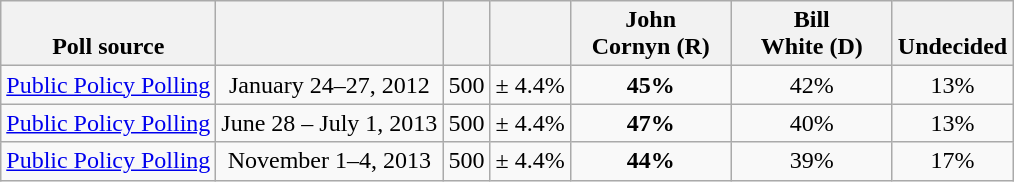<table class="wikitable" style="text-align:center">
<tr valign= bottom>
<th>Poll source</th>
<th></th>
<th></th>
<th></th>
<th style="width:100px;">John<br>Cornyn (R)</th>
<th style="width:100px;">Bill<br>White (D)</th>
<th>Undecided</th>
</tr>
<tr>
<td align=left><a href='#'>Public Policy Polling</a></td>
<td>January 24–27, 2012</td>
<td>500</td>
<td>± 4.4%</td>
<td><strong>45%</strong></td>
<td>42%</td>
<td>13%</td>
</tr>
<tr>
<td align=left><a href='#'>Public Policy Polling</a></td>
<td>June 28 – July 1, 2013</td>
<td>500</td>
<td>± 4.4%</td>
<td><strong>47%</strong></td>
<td>40%</td>
<td>13%</td>
</tr>
<tr>
<td align=left><a href='#'>Public Policy Polling</a></td>
<td>November 1–4, 2013</td>
<td>500</td>
<td>± 4.4%</td>
<td><strong>44%</strong></td>
<td>39%</td>
<td>17%</td>
</tr>
</table>
